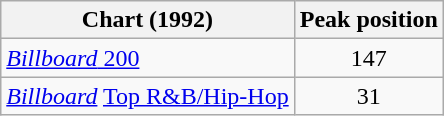<table class="wikitable">
<tr>
<th>Chart (1992)</th>
<th>Peak position</th>
</tr>
<tr>
<td><a href='#'><em>Billboard</em> 200</a></td>
<td align="center">147</td>
</tr>
<tr>
<td><em><a href='#'>Billboard</a></em> <a href='#'>Top R&B/Hip-Hop</a></td>
<td align="center">31</td>
</tr>
</table>
